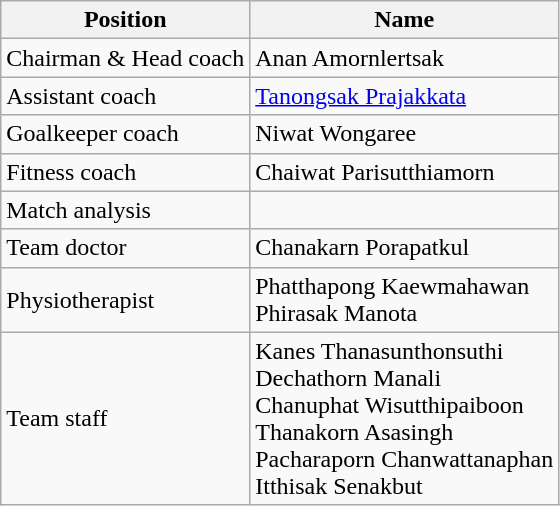<table class="wikitable">
<tr>
<th>Position</th>
<th>Name</th>
</tr>
<tr>
<td>Chairman & Head coach</td>
<td> Anan Amornlertsak</td>
</tr>
<tr>
<td>Assistant coach</td>
<td> <a href='#'>Tanongsak Prajakkata</a></td>
</tr>
<tr>
<td>Goalkeeper coach</td>
<td> Niwat Wongaree</td>
</tr>
<tr>
<td>Fitness coach</td>
<td> Chaiwat Parisutthiamorn</td>
</tr>
<tr>
<td>Match analysis</td>
<td></td>
</tr>
<tr>
<td>Team doctor</td>
<td> Chanakarn Porapatkul</td>
</tr>
<tr>
<td>Physiotherapist</td>
<td> Phatthapong Kaewmahawan <br>   Phirasak Manota</td>
</tr>
<tr>
<td>Team staff</td>
<td> Kanes Thanasunthonsuthi <br>  Dechathorn Manali <br>  Chanuphat Wisutthipaiboon <br>  Thanakorn Asasingh <br> Pacharaporn Chanwattanaphan <br>  Itthisak Senakbut</td>
</tr>
</table>
